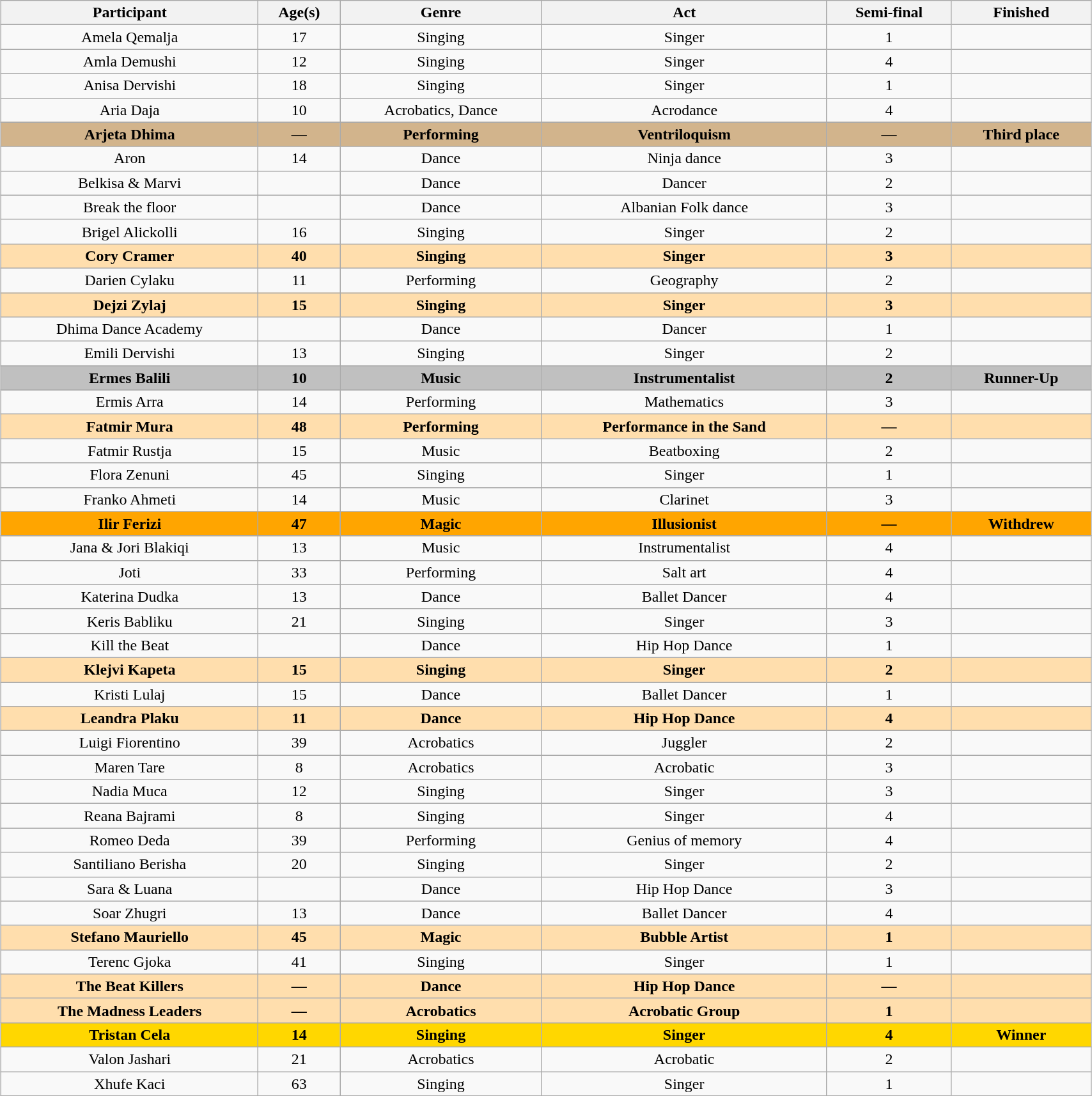<table class="wikitable sortable" style="margin-left: auto; margin-right: auto; border: none; width:90%; text-align:center;">
<tr>
<th>Participant</th>
<th class="unsortable">Age(s)</th>
<th>Genre</th>
<th class="unsortable">Act</th>
<th>Semi-final</th>
<th>Finished</th>
</tr>
<tr>
<td>Amela Qemalja</td>
<td>17</td>
<td>Singing</td>
<td>Singer</td>
<td>1</td>
<td></td>
</tr>
<tr>
<td>Amla Demushi</td>
<td>12</td>
<td>Singing</td>
<td>Singer</td>
<td>4</td>
<td></td>
</tr>
<tr>
<td>Anisa Dervishi</td>
<td>18</td>
<td>Singing</td>
<td>Singer</td>
<td>1</td>
<td></td>
</tr>
<tr>
<td>Aria Daja</td>
<td>10</td>
<td>Acrobatics, Dance</td>
<td>Acrodance</td>
<td>4</td>
<td></td>
</tr>
<tr bgcolor=tan>
<td><strong>Arjeta Dhima</strong> </td>
<td><strong>—</strong></td>
<td><strong>Performing</strong></td>
<td><strong>Ventriloquism</strong></td>
<td><strong>—</strong> </td>
<td><strong>Third place</strong></td>
</tr>
<tr>
<td>Aron</td>
<td>14</td>
<td>Dance</td>
<td>Ninja dance</td>
<td>3</td>
<td></td>
</tr>
<tr>
<td>Belkisa & Marvi</td>
<td></td>
<td>Dance</td>
<td>Dancer</td>
<td>2</td>
<td></td>
</tr>
<tr>
<td>Break the floor</td>
<td></td>
<td>Dance</td>
<td>Albanian Folk dance</td>
<td>3</td>
<td></td>
</tr>
<tr>
<td>Brigel Alickolli</td>
<td>16</td>
<td>Singing</td>
<td>Singer</td>
<td>2</td>
<td></td>
</tr>
<tr bgcolor=navajowhite>
<td><strong>Cory Cramer</strong></td>
<td><strong>40</strong></td>
<td><strong>Singing</strong></td>
<td><strong>Singer</strong></td>
<td><strong>3</strong></td>
<td><strong></strong></td>
</tr>
<tr>
<td>Darien Cylaku</td>
<td>11</td>
<td>Performing</td>
<td>Geography</td>
<td>2</td>
<td></td>
</tr>
<tr bgcolor=navajowhite>
<td><strong>Dejzi Zylaj</strong></td>
<td><strong>15</strong></td>
<td><strong>Singing</strong></td>
<td><strong>Singer</strong></td>
<td><strong>3</strong></td>
<td><strong></strong></td>
</tr>
<tr>
<td>Dhima Dance Academy</td>
<td></td>
<td>Dance</td>
<td>Dancer</td>
<td>1</td>
<td></td>
</tr>
<tr>
<td>Emili Dervishi</td>
<td>13</td>
<td>Singing</td>
<td>Singer</td>
<td>2</td>
<td></td>
</tr>
<tr bgcolor=silver>
<td><strong>Ermes Balili</strong></td>
<td><strong>10</strong></td>
<td><strong>Music</strong></td>
<td><strong>Instrumentalist</strong></td>
<td><strong>2</strong></td>
<td><strong>Runner-Up</strong></td>
</tr>
<tr>
<td>Ermis Arra</td>
<td>14</td>
<td>Performing</td>
<td>Mathematics</td>
<td>3</td>
<td></td>
</tr>
<tr bgcolor=navajowhite>
<td><strong>Fatmir Mura</strong> </td>
<td><strong>48</strong></td>
<td><strong>Performing</strong></td>
<td><strong>Performance in the Sand</strong></td>
<td><strong>—</strong> </td>
<td><strong></strong></td>
</tr>
<tr>
<td>Fatmir Rustja</td>
<td>15</td>
<td>Music</td>
<td>Beatboxing</td>
<td>2</td>
<td></td>
</tr>
<tr>
<td>Flora Zenuni</td>
<td>45</td>
<td>Singing</td>
<td>Singer</td>
<td>1</td>
<td></td>
</tr>
<tr>
<td>Franko Ahmeti</td>
<td>14</td>
<td>Music</td>
<td>Clarinet</td>
<td>3</td>
<td></td>
</tr>
<tr bgcolor=Orange>
<td><strong>Ilir Ferizi</strong> </td>
<td><strong>47</strong></td>
<td><strong>Magic</strong></td>
<td><strong>Illusionist</strong></td>
<td><strong>—</strong> </td>
<td><strong>Withdrew</strong> </td>
</tr>
<tr>
<td>Jana & Jori Blakiqi</td>
<td>13</td>
<td>Music</td>
<td>Instrumentalist</td>
<td>4</td>
<td></td>
</tr>
<tr>
<td>Joti</td>
<td>33</td>
<td>Performing</td>
<td>Salt art</td>
<td>4</td>
<td></td>
</tr>
<tr>
<td>Katerina Dudka</td>
<td>13</td>
<td>Dance</td>
<td>Ballet Dancer</td>
<td>4</td>
<td></td>
</tr>
<tr>
<td>Keris Babliku</td>
<td>21</td>
<td>Singing</td>
<td>Singer</td>
<td>3</td>
<td></td>
</tr>
<tr>
<td>Kill the Beat</td>
<td></td>
<td>Dance</td>
<td>Hip Hop Dance</td>
<td>1</td>
<td></td>
</tr>
<tr bgcolor=navajowhite>
<td><strong>Klejvi Kapeta</strong></td>
<td><strong>15</strong></td>
<td><strong>Singing</strong></td>
<td><strong>Singer</strong></td>
<td><strong>2</strong></td>
<td><strong></strong></td>
</tr>
<tr>
<td>Kristi Lulaj</td>
<td>15</td>
<td>Dance</td>
<td>Ballet Dancer</td>
<td>1</td>
<td></td>
</tr>
<tr bgcolor=navajowhite>
<td><strong>Leandra Plaku</strong></td>
<td><strong>11</strong></td>
<td><strong>Dance</strong></td>
<td><strong>Hip Hop Dance</strong></td>
<td><strong>4</strong></td>
<td><strong></strong></td>
</tr>
<tr>
<td>Luigi Fiorentino</td>
<td>39</td>
<td>Acrobatics</td>
<td>Juggler</td>
<td>2</td>
<td></td>
</tr>
<tr>
<td>Maren Tare</td>
<td>8</td>
<td>Acrobatics</td>
<td>Acrobatic</td>
<td>3</td>
<td></td>
</tr>
<tr>
<td>Nadia Muca</td>
<td>12</td>
<td>Singing</td>
<td>Singer</td>
<td>3</td>
<td></td>
</tr>
<tr>
<td>Reana Bajrami</td>
<td>8</td>
<td>Singing</td>
<td>Singer</td>
<td>4</td>
<td></td>
</tr>
<tr>
<td>Romeo Deda</td>
<td>39</td>
<td>Performing</td>
<td>Genius of memory</td>
<td>4</td>
<td></td>
</tr>
<tr>
<td>Santiliano Berisha</td>
<td>20</td>
<td>Singing</td>
<td>Singer</td>
<td>2</td>
<td></td>
</tr>
<tr>
<td>Sara & Luana</td>
<td></td>
<td>Dance</td>
<td>Hip Hop Dance</td>
<td>3</td>
<td></td>
</tr>
<tr>
<td>Soar Zhugri</td>
<td>13</td>
<td>Dance</td>
<td>Ballet Dancer</td>
<td>4</td>
<td></td>
</tr>
<tr bgcolor=navajowhite>
<td><strong>Stefano Mauriello</strong></td>
<td><strong>45</strong></td>
<td><strong>Magic</strong></td>
<td><strong>Bubble Artist</strong></td>
<td><strong>1</strong></td>
<td><strong></strong></td>
</tr>
<tr>
<td>Terenc Gjoka</td>
<td>41</td>
<td>Singing</td>
<td>Singer</td>
<td>1</td>
<td></td>
</tr>
<tr bgcolor=navajowhite>
<td><strong>The Beat Killers</strong> </td>
<td><strong>—</strong></td>
<td><strong>Dance</strong></td>
<td><strong>Hip Hop Dance</strong></td>
<td><strong>—</strong> </td>
<td><strong></strong></td>
</tr>
<tr bgcolor=navajowhite>
<td><strong>The Madness Leaders</strong></td>
<td><strong>—</strong></td>
<td><strong>Acrobatics</strong></td>
<td><strong>Acrobatic Group</strong></td>
<td><strong>1</strong></td>
<td><strong></strong></td>
</tr>
<tr bgcolor=gold>
<td><strong>Tristan Cela</strong></td>
<td><strong>14</strong></td>
<td><strong>Singing</strong></td>
<td><strong>Singer</strong></td>
<td><strong>4</strong></td>
<td><strong>Winner</strong></td>
</tr>
<tr>
<td>Valon Jashari</td>
<td>21</td>
<td>Acrobatics</td>
<td>Acrobatic</td>
<td>2</td>
<td></td>
</tr>
<tr>
<td>Xhufe Kaci</td>
<td>63</td>
<td>Singing</td>
<td>Singer</td>
<td>1</td>
<td></td>
</tr>
<tr>
</tr>
</table>
